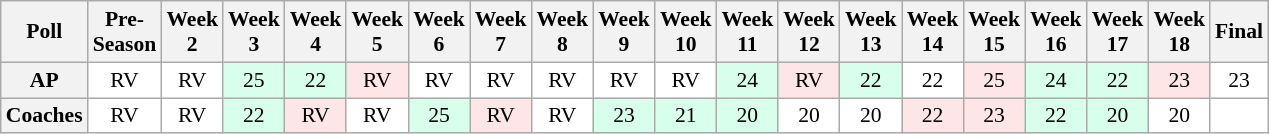<table class="wikitable" style="white-space:nowrap;font-size:90%">
<tr>
<th>Poll</th>
<th>Pre-<br>Season</th>
<th>Week<br>2</th>
<th>Week<br>3</th>
<th>Week<br>4</th>
<th>Week<br>5</th>
<th>Week<br>6</th>
<th>Week<br>7</th>
<th>Week<br>8</th>
<th>Week<br>9</th>
<th>Week<br>10</th>
<th>Week<br>11</th>
<th>Week<br>12</th>
<th>Week<br>13</th>
<th>Week<br>14</th>
<th>Week<br>15</th>
<th>Week<br>16</th>
<th>Week<br>17</th>
<th>Week<br>18</th>
<th>Final</th>
</tr>
<tr style="text-align:center;">
<th>AP</th>
<td style="background:#FFF;">RV</td>
<td style="background:#FFF;">RV</td>
<td style="background:#D8FFEB;">25</td>
<td style="background:#D8FFEB;">22</td>
<td style="background:#FFE6E6;">RV</td>
<td style="background:#FFF;">RV</td>
<td style="background:#FFF;">RV</td>
<td style="background:#FFF;">RV</td>
<td style="background:#FFF;">RV</td>
<td style="background:#FFF;">RV</td>
<td style="background:#D8FFEB;">24</td>
<td style="background:#FFE6E6;">RV</td>
<td style="background:#D8FFEB;">22</td>
<td style="background:#FFF;">22</td>
<td style="background:#FFE6E6;">25</td>
<td style="background:#D8FFEB;">24</td>
<td style="background:#D8FFEB;">22</td>
<td style="background:#FFE6E6;">23</td>
<td style="background:#FFF;">23</td>
</tr>
<tr style="text-align:center;">
<th>Coaches</th>
<td style="background:#FFF;">RV</td>
<td style="background:#FFF;">RV</td>
<td style="background:#D8FFEB;">22</td>
<td style="background:#FFE6E6;">RV</td>
<td style="background:#FFF;">RV</td>
<td style="background:#D8FFEB;">25</td>
<td style="background:#FFE6E6;">RV</td>
<td style="background:#FFF;">RV</td>
<td style="background:#D8FFEB;">23</td>
<td style="background:#D8FFEB;">21</td>
<td style="background:#D8FFEB;">20</td>
<td style="background:#FFF;">20</td>
<td style="background:#FFF;">20</td>
<td style="background:#FFE6E6;">22</td>
<td style="background:#FFE6E6;">23</td>
<td style="background:#D8FFEB;">22</td>
<td style="background:#D8FFEB;">20</td>
<td style="background:#FFF;">20</td>
<td style="background:#FFF;"></td>
</tr>
</table>
